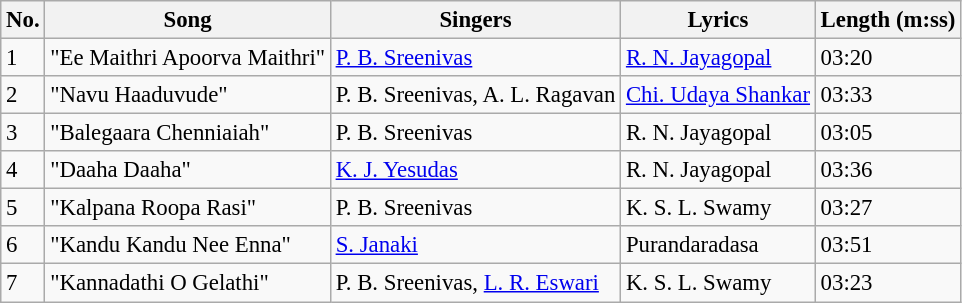<table class="wikitable" style="font-size:95%;">
<tr>
<th>No.</th>
<th>Song</th>
<th>Singers</th>
<th>Lyrics</th>
<th>Length (m:ss)</th>
</tr>
<tr>
<td>1</td>
<td>"Ee Maithri Apoorva Maithri"</td>
<td><a href='#'>P. B. Sreenivas</a></td>
<td><a href='#'>R. N. Jayagopal</a></td>
<td>03:20</td>
</tr>
<tr>
<td>2</td>
<td>"Navu Haaduvude"</td>
<td>P. B. Sreenivas, A. L. Ragavan</td>
<td><a href='#'>Chi. Udaya Shankar</a></td>
<td>03:33</td>
</tr>
<tr>
<td>3</td>
<td>"Balegaara Chenniaiah"</td>
<td>P. B. Sreenivas</td>
<td>R. N. Jayagopal</td>
<td>03:05</td>
</tr>
<tr>
<td>4</td>
<td>"Daaha Daaha"</td>
<td><a href='#'>K. J. Yesudas</a></td>
<td>R. N. Jayagopal</td>
<td>03:36</td>
</tr>
<tr>
<td>5</td>
<td>"Kalpana Roopa Rasi"</td>
<td>P. B. Sreenivas</td>
<td>K. S. L. Swamy</td>
<td>03:27</td>
</tr>
<tr>
<td>6</td>
<td>"Kandu Kandu Nee Enna"</td>
<td><a href='#'>S. Janaki</a></td>
<td>Purandaradasa</td>
<td>03:51</td>
</tr>
<tr>
<td>7</td>
<td>"Kannadathi O Gelathi"</td>
<td>P. B. Sreenivas, <a href='#'>L. R. Eswari</a></td>
<td>K. S. L. Swamy</td>
<td>03:23</td>
</tr>
</table>
